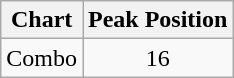<table class="wikitable">
<tr>
<th>Chart</th>
<th>Peak Position</th>
</tr>
<tr>
<td>Combo</td>
<td style="text-align:center;">16</td>
</tr>
</table>
